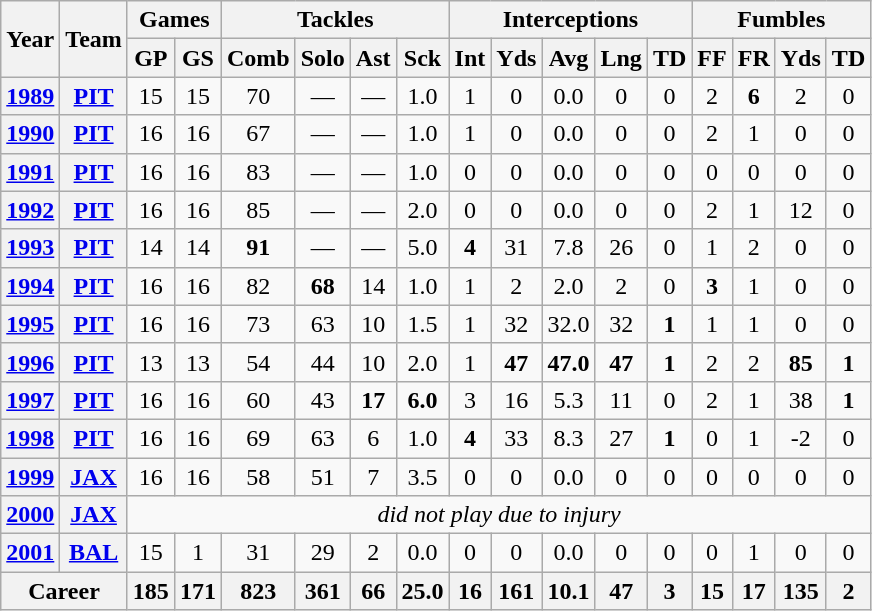<table class="wikitable" style="text-align:center">
<tr>
<th rowspan="2">Year</th>
<th rowspan="2">Team</th>
<th colspan="2">Games</th>
<th colspan="4">Tackles</th>
<th colspan="5">Interceptions</th>
<th colspan="4">Fumbles</th>
</tr>
<tr>
<th>GP</th>
<th>GS</th>
<th>Comb</th>
<th>Solo</th>
<th>Ast</th>
<th>Sck</th>
<th>Int</th>
<th>Yds</th>
<th>Avg</th>
<th>Lng</th>
<th>TD</th>
<th>FF</th>
<th>FR</th>
<th>Yds</th>
<th>TD</th>
</tr>
<tr>
<th><a href='#'>1989</a></th>
<th><a href='#'>PIT</a></th>
<td>15</td>
<td>15</td>
<td>70</td>
<td>—</td>
<td>—</td>
<td>1.0</td>
<td>1</td>
<td>0</td>
<td>0.0</td>
<td>0</td>
<td>0</td>
<td>2</td>
<td><strong>6</strong></td>
<td>2</td>
<td>0</td>
</tr>
<tr>
<th><a href='#'>1990</a></th>
<th><a href='#'>PIT</a></th>
<td>16</td>
<td>16</td>
<td>67</td>
<td>—</td>
<td>—</td>
<td>1.0</td>
<td>1</td>
<td>0</td>
<td>0.0</td>
<td>0</td>
<td>0</td>
<td>2</td>
<td>1</td>
<td>0</td>
<td>0</td>
</tr>
<tr>
<th><a href='#'>1991</a></th>
<th><a href='#'>PIT</a></th>
<td>16</td>
<td>16</td>
<td>83</td>
<td>—</td>
<td>—</td>
<td>1.0</td>
<td>0</td>
<td>0</td>
<td>0.0</td>
<td>0</td>
<td>0</td>
<td>0</td>
<td>0</td>
<td>0</td>
<td>0</td>
</tr>
<tr>
<th><a href='#'>1992</a></th>
<th><a href='#'>PIT</a></th>
<td>16</td>
<td>16</td>
<td>85</td>
<td>—</td>
<td>—</td>
<td>2.0</td>
<td>0</td>
<td>0</td>
<td>0.0</td>
<td>0</td>
<td>0</td>
<td>2</td>
<td>1</td>
<td>12</td>
<td>0</td>
</tr>
<tr>
<th><a href='#'>1993</a></th>
<th><a href='#'>PIT</a></th>
<td>14</td>
<td>14</td>
<td><strong>91</strong></td>
<td>—</td>
<td>—</td>
<td>5.0</td>
<td><strong>4</strong></td>
<td>31</td>
<td>7.8</td>
<td>26</td>
<td>0</td>
<td>1</td>
<td>2</td>
<td>0</td>
<td>0</td>
</tr>
<tr>
<th><a href='#'>1994</a></th>
<th><a href='#'>PIT</a></th>
<td>16</td>
<td>16</td>
<td>82</td>
<td><strong>68</strong></td>
<td>14</td>
<td>1.0</td>
<td>1</td>
<td>2</td>
<td>2.0</td>
<td>2</td>
<td>0</td>
<td><strong>3</strong></td>
<td>1</td>
<td>0</td>
<td>0</td>
</tr>
<tr>
<th><a href='#'>1995</a></th>
<th><a href='#'>PIT</a></th>
<td>16</td>
<td>16</td>
<td>73</td>
<td>63</td>
<td>10</td>
<td>1.5</td>
<td>1</td>
<td>32</td>
<td>32.0</td>
<td>32</td>
<td><strong>1</strong></td>
<td>1</td>
<td>1</td>
<td>0</td>
<td>0</td>
</tr>
<tr>
<th><a href='#'>1996</a></th>
<th><a href='#'>PIT</a></th>
<td>13</td>
<td>13</td>
<td>54</td>
<td>44</td>
<td>10</td>
<td>2.0</td>
<td>1</td>
<td><strong>47</strong></td>
<td><strong>47.0</strong></td>
<td><strong>47</strong></td>
<td><strong>1</strong></td>
<td>2</td>
<td>2</td>
<td><strong>85</strong></td>
<td><strong>1</strong></td>
</tr>
<tr>
<th><a href='#'>1997</a></th>
<th><a href='#'>PIT</a></th>
<td>16</td>
<td>16</td>
<td>60</td>
<td>43</td>
<td><strong>17</strong></td>
<td><strong>6.0</strong></td>
<td>3</td>
<td>16</td>
<td>5.3</td>
<td>11</td>
<td>0</td>
<td>2</td>
<td>1</td>
<td>38</td>
<td><strong>1</strong></td>
</tr>
<tr>
<th><a href='#'>1998</a></th>
<th><a href='#'>PIT</a></th>
<td>16</td>
<td>16</td>
<td>69</td>
<td>63</td>
<td>6</td>
<td>1.0</td>
<td><strong>4</strong></td>
<td>33</td>
<td>8.3</td>
<td>27</td>
<td><strong>1</strong></td>
<td>0</td>
<td>1</td>
<td>-2</td>
<td>0</td>
</tr>
<tr>
<th><a href='#'>1999</a></th>
<th><a href='#'>JAX</a></th>
<td>16</td>
<td>16</td>
<td>58</td>
<td>51</td>
<td>7</td>
<td>3.5</td>
<td>0</td>
<td>0</td>
<td>0.0</td>
<td>0</td>
<td>0</td>
<td>0</td>
<td>0</td>
<td>0</td>
<td>0</td>
</tr>
<tr>
<th><a href='#'>2000</a></th>
<th><a href='#'>JAX</a></th>
<td colspan="15"><em>did not play due to injury</em></td>
</tr>
<tr>
<th><a href='#'>2001</a></th>
<th><a href='#'>BAL</a></th>
<td>15</td>
<td>1</td>
<td>31</td>
<td>29</td>
<td>2</td>
<td>0.0</td>
<td>0</td>
<td>0</td>
<td>0.0</td>
<td>0</td>
<td>0</td>
<td>0</td>
<td>1</td>
<td>0</td>
<td>0</td>
</tr>
<tr>
<th colspan="2">Career</th>
<th>185</th>
<th>171</th>
<th>823</th>
<th>361</th>
<th>66</th>
<th>25.0</th>
<th>16</th>
<th>161</th>
<th>10.1</th>
<th>47</th>
<th>3</th>
<th>15</th>
<th>17</th>
<th>135</th>
<th>2</th>
</tr>
</table>
